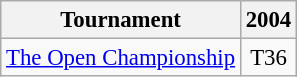<table class="wikitable" style="font-size:95%;text-align:center;">
<tr>
<th>Tournament</th>
<th>2004</th>
</tr>
<tr>
<td align=left><a href='#'>The Open Championship</a></td>
<td>T36</td>
</tr>
</table>
